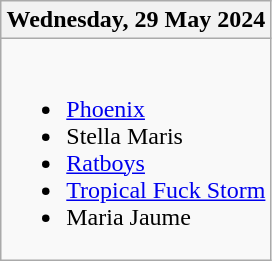<table class="wikitable">
<tr>
<th>Wednesday, 29 May 2024</th>
</tr>
<tr>
<td><br><ul><li><a href='#'>Phoenix</a></li><li>Stella Maris</li><li><a href='#'>Ratboys</a></li><li><a href='#'>Tropical Fuck Storm</a></li><li>Maria Jaume</li></ul></td>
</tr>
</table>
